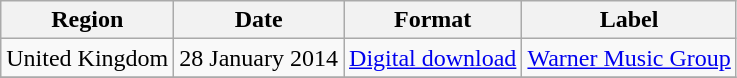<table class=wikitable>
<tr>
<th>Region</th>
<th>Date</th>
<th>Format</th>
<th>Label</th>
</tr>
<tr>
<td>United Kingdom</td>
<td>28 January 2014</td>
<td><a href='#'>Digital download</a></td>
<td><a href='#'>Warner Music Group</a></td>
</tr>
<tr>
</tr>
</table>
